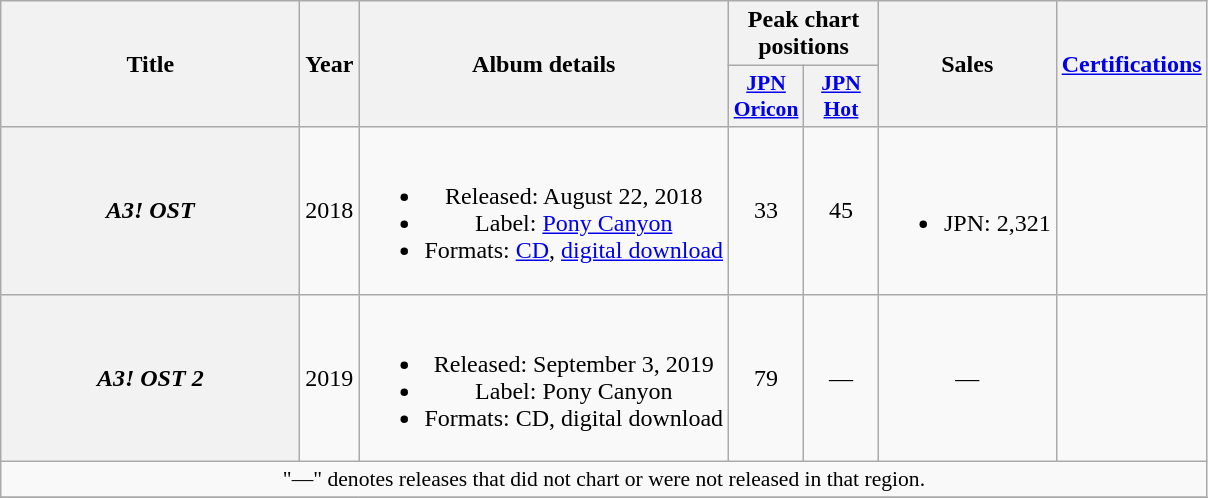<table class="wikitable plainrowheaders" style="text-align:center;">
<tr>
<th scope="col" rowspan="2" style="width:12em;">Title</th>
<th scope="col" rowspan="2">Year</th>
<th scope="col" rowspan="2">Album details</th>
<th scope="col" colspan="2">Peak chart positions</th>
<th scope="col" rowspan="2">Sales<br></th>
<th scope="col" rowspan="2"><a href='#'>Certifications</a></th>
</tr>
<tr>
<th scope="col" style="width:3em;font-size:90%;"><a href='#'>JPN<br>Oricon</a><br></th>
<th scope="col" style="width:3em;font-size:90%;"><a href='#'>JPN<br>Hot</a><br></th>
</tr>
<tr>
<th scope="row"><em>A3! OST</em></th>
<td>2018</td>
<td><br><ul><li>Released: August 22, 2018</li><li>Label: <a href='#'>Pony Canyon</a></li><li>Formats: <a href='#'>CD</a>, <a href='#'>digital download</a></li></ul></td>
<td>33</td>
<td>45</td>
<td><br><ul><li>JPN: 2,321</li></ul></td>
<td></td>
</tr>
<tr>
<th scope="row"><em>A3! OST 2</em></th>
<td>2019</td>
<td><br><ul><li>Released: September 3, 2019</li><li>Label: Pony Canyon</li><li>Formats: CD, digital download</li></ul></td>
<td>79</td>
<td>—</td>
<td>—</td>
<td></td>
</tr>
<tr>
<td colspan="7" style="font-size:90%;">"—" denotes releases that did not chart or were not released in that region.</td>
</tr>
<tr>
</tr>
</table>
